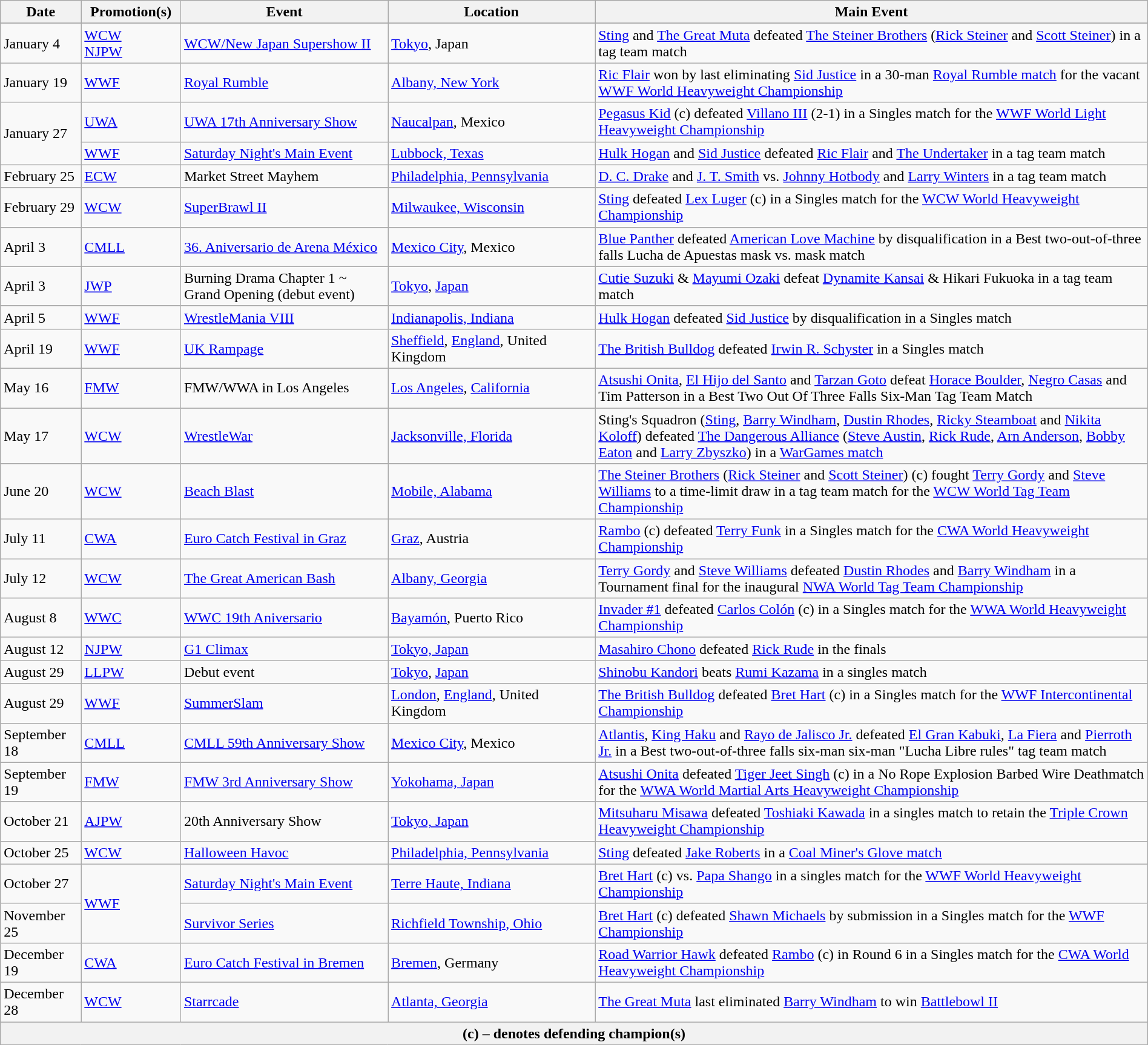<table class="wikitable" style="width:100%;">
<tr>
<th width="5%">Date</th>
<th width="5%">Promotion(s)</th>
<th style="width:15%;">Event</th>
<th style="width:15%;">Location</th>
<th style="width:40%;">Main Event</th>
</tr>
<tr style="width:20%;" |Notes>
</tr>
<tr>
<td>January 4</td>
<td><a href='#'>WCW</a><br><a href='#'>NJPW</a></td>
<td><a href='#'>WCW/New Japan Supershow II</a></td>
<td><a href='#'>Tokyo</a>, Japan</td>
<td><a href='#'>Sting</a> and <a href='#'>The Great Muta</a> defeated <a href='#'>The Steiner Brothers</a> (<a href='#'>Rick Steiner</a> and <a href='#'>Scott Steiner</a>) in a tag team match</td>
</tr>
<tr>
<td>January 19</td>
<td><a href='#'>WWF</a></td>
<td><a href='#'>Royal Rumble</a></td>
<td><a href='#'>Albany, New York</a></td>
<td><a href='#'>Ric Flair</a> won by last eliminating <a href='#'>Sid Justice</a> in a 30-man <a href='#'>Royal Rumble match</a> for the vacant <a href='#'>WWF World Heavyweight Championship</a></td>
</tr>
<tr>
<td rowspan=2>January 27</td>
<td><a href='#'>UWA</a></td>
<td><a href='#'>UWA 17th Anniversary Show</a></td>
<td><a href='#'>Naucalpan</a>, Mexico</td>
<td><a href='#'>Pegasus Kid</a> (c) defeated <a href='#'>Villano III</a> (2-1) in a Singles match for the <a href='#'>WWF World Light Heavyweight Championship</a></td>
</tr>
<tr>
<td><a href='#'>WWF</a></td>
<td><a href='#'>Saturday Night's Main Event</a></td>
<td><a href='#'>Lubbock, Texas</a></td>
<td><a href='#'>Hulk Hogan</a> and <a href='#'>Sid Justice</a> defeated <a href='#'>Ric Flair</a> and <a href='#'>The Undertaker</a> in a tag team match</td>
</tr>
<tr>
<td>February 25</td>
<td><a href='#'>ECW</a></td>
<td>Market Street Mayhem</td>
<td><a href='#'>Philadelphia, Pennsylvania</a></td>
<td><a href='#'>D. C. Drake</a> and <a href='#'>J. T. Smith</a> vs. <a href='#'>Johnny Hotbody</a> and <a href='#'>Larry Winters</a> in a tag team match</td>
</tr>
<tr>
<td>February 29</td>
<td><a href='#'>WCW</a></td>
<td><a href='#'>SuperBrawl II</a></td>
<td><a href='#'>Milwaukee, Wisconsin</a></td>
<td><a href='#'>Sting</a> defeated <a href='#'>Lex Luger</a> (c) in a Singles match for the <a href='#'>WCW World Heavyweight Championship</a></td>
</tr>
<tr>
<td>April 3</td>
<td><a href='#'>CMLL</a></td>
<td><a href='#'>36. Aniversario de Arena México</a></td>
<td><a href='#'>Mexico City</a>, Mexico</td>
<td><a href='#'>Blue Panther</a> defeated <a href='#'>American Love Machine</a> by disqualification in a Best two-out-of-three falls Lucha de Apuestas mask vs. mask match</td>
</tr>
<tr>
<td>April 3</td>
<td><a href='#'>JWP</a></td>
<td>Burning Drama Chapter 1 ~ Grand Opening (debut event)</td>
<td><a href='#'>Tokyo</a>, <a href='#'>Japan</a></td>
<td><a href='#'>Cutie Suzuki</a> & <a href='#'>Mayumi Ozaki</a> defeat <a href='#'>Dynamite Kansai</a> & Hikari Fukuoka in a tag team match</td>
</tr>
<tr>
<td>April 5</td>
<td><a href='#'>WWF</a></td>
<td><a href='#'>WrestleMania VIII</a></td>
<td><a href='#'>Indianapolis, Indiana</a></td>
<td><a href='#'>Hulk Hogan</a> defeated <a href='#'>Sid Justice</a> by disqualification in a Singles match</td>
</tr>
<tr>
<td>April 19</td>
<td><a href='#'>WWF</a></td>
<td><a href='#'>UK Rampage</a></td>
<td><a href='#'>Sheffield</a>, <a href='#'>England</a>, United Kingdom</td>
<td><a href='#'>The British Bulldog</a> defeated <a href='#'>Irwin R. Schyster</a> in a Singles match</td>
</tr>
<tr>
<td>May 16</td>
<td><a href='#'>FMW</a></td>
<td>FMW/WWA in Los Angeles</td>
<td><a href='#'>Los Angeles</a>, <a href='#'>California</a></td>
<td><a href='#'>Atsushi Onita</a>, <a href='#'>El Hijo del Santo</a> and <a href='#'>Tarzan Goto</a> defeat <a href='#'>Horace Boulder</a>, <a href='#'>Negro Casas</a> and Tim Patterson in a Best Two Out Of Three Falls Six-Man Tag Team Match</td>
</tr>
<tr>
<td>May 17</td>
<td><a href='#'>WCW</a></td>
<td><a href='#'>WrestleWar</a></td>
<td><a href='#'>Jacksonville, Florida</a></td>
<td>Sting's Squadron (<a href='#'>Sting</a>, <a href='#'>Barry Windham</a>, <a href='#'>Dustin Rhodes</a>, <a href='#'>Ricky Steamboat</a> and <a href='#'>Nikita Koloff</a>) defeated <a href='#'>The Dangerous Alliance</a> (<a href='#'>Steve Austin</a>, <a href='#'>Rick Rude</a>, <a href='#'>Arn Anderson</a>, <a href='#'>Bobby Eaton</a> and <a href='#'>Larry Zbyszko</a>) in a <a href='#'>WarGames match</a></td>
</tr>
<tr>
<td>June 20</td>
<td><a href='#'>WCW</a></td>
<td><a href='#'>Beach Blast</a></td>
<td><a href='#'>Mobile, Alabama</a></td>
<td><a href='#'>The Steiner Brothers</a> (<a href='#'>Rick Steiner</a> and <a href='#'>Scott Steiner</a>) (c) fought <a href='#'>Terry Gordy</a> and <a href='#'>Steve Williams</a> to a time-limit draw in a tag team match for the <a href='#'>WCW World Tag Team Championship</a></td>
</tr>
<tr>
<td>July 11</td>
<td><a href='#'>CWA</a></td>
<td><a href='#'>Euro Catch Festival in Graz</a></td>
<td><a href='#'>Graz</a>, Austria</td>
<td><a href='#'>Rambo</a> (c) defeated <a href='#'>Terry Funk</a> in a Singles match for the <a href='#'>CWA World Heavyweight Championship</a></td>
</tr>
<tr>
<td>July 12</td>
<td><a href='#'>WCW</a></td>
<td><a href='#'>The Great American Bash</a></td>
<td><a href='#'>Albany, Georgia</a></td>
<td><a href='#'>Terry Gordy</a> and <a href='#'>Steve Williams</a> defeated <a href='#'>Dustin Rhodes</a> and <a href='#'>Barry Windham</a> in a Tournament final for the inaugural <a href='#'>NWA World Tag Team Championship</a></td>
</tr>
<tr>
<td>August 8</td>
<td><a href='#'>WWC</a></td>
<td><a href='#'>WWC 19th Aniversario</a></td>
<td><a href='#'>Bayamón</a>, Puerto Rico</td>
<td><a href='#'>Invader #1</a> defeated <a href='#'>Carlos Colón</a> (c) in a Singles match for the <a href='#'>WWA World Heavyweight Championship</a></td>
</tr>
<tr>
<td>August 12</td>
<td><a href='#'>NJPW</a></td>
<td><a href='#'>G1 Climax</a></td>
<td><a href='#'>Tokyo, Japan</a></td>
<td><a href='#'>Masahiro Chono</a> defeated <a href='#'>Rick Rude</a> in the finals</td>
</tr>
<tr>
<td>August 29</td>
<td><a href='#'>LLPW</a></td>
<td>Debut event</td>
<td><a href='#'>Tokyo</a>, <a href='#'>Japan</a></td>
<td><a href='#'>Shinobu Kandori</a> beats <a href='#'>Rumi Kazama</a> in a singles match</td>
</tr>
<tr>
<td>August 29</td>
<td><a href='#'>WWF</a></td>
<td><a href='#'>SummerSlam</a></td>
<td><a href='#'>London</a>, <a href='#'>England</a>, United Kingdom</td>
<td><a href='#'>The British Bulldog</a> defeated <a href='#'>Bret Hart</a> (c) in a Singles match for the <a href='#'>WWF Intercontinental Championship</a></td>
</tr>
<tr>
<td>September 18</td>
<td><a href='#'>CMLL</a></td>
<td><a href='#'>CMLL 59th Anniversary Show</a></td>
<td><a href='#'>Mexico City</a>, Mexico</td>
<td><a href='#'>Atlantis</a>, <a href='#'>King Haku</a> and <a href='#'>Rayo de Jalisco Jr.</a> defeated <a href='#'>El Gran Kabuki</a>, <a href='#'>La Fiera</a> and <a href='#'>Pierroth Jr.</a> in a Best two-out-of-three falls six-man six-man "Lucha Libre rules" tag team match</td>
</tr>
<tr>
<td>September 19</td>
<td><a href='#'>FMW</a></td>
<td><a href='#'>FMW 3rd Anniversary Show</a></td>
<td><a href='#'>Yokohama, Japan</a></td>
<td><a href='#'>Atsushi Onita</a> defeated <a href='#'>Tiger Jeet Singh</a> (c) in a No Rope Explosion Barbed Wire Deathmatch for the <a href='#'>WWA World Martial Arts Heavyweight Championship</a></td>
</tr>
<tr>
<td>October 21</td>
<td><a href='#'>AJPW</a></td>
<td>20th Anniversary Show</td>
<td><a href='#'>Tokyo, Japan</a></td>
<td><a href='#'>Mitsuharu Misawa</a> defeated <a href='#'>Toshiaki Kawada</a> in a singles match to retain the <a href='#'>Triple Crown Heavyweight Championship</a></td>
</tr>
<tr>
<td>October 25</td>
<td><a href='#'>WCW</a></td>
<td><a href='#'>Halloween Havoc</a></td>
<td><a href='#'>Philadelphia, Pennsylvania</a></td>
<td><a href='#'>Sting</a> defeated <a href='#'>Jake Roberts</a> in a <a href='#'>Coal Miner's Glove match</a></td>
</tr>
<tr>
<td>October 27</td>
<td rowspan=2><a href='#'>WWF</a></td>
<td><a href='#'>Saturday Night's Main Event</a></td>
<td><a href='#'>Terre Haute, Indiana</a></td>
<td><a href='#'>Bret Hart</a> (c) vs. <a href='#'>Papa Shango</a> in a singles match for the <a href='#'>WWF World Heavyweight Championship</a></td>
</tr>
<tr>
<td>November 25</td>
<td><a href='#'>Survivor Series</a></td>
<td><a href='#'>Richfield Township, Ohio</a></td>
<td><a href='#'>Bret Hart</a> (c) defeated <a href='#'>Shawn Michaels</a> by submission in a Singles match for the <a href='#'>WWF Championship</a></td>
</tr>
<tr>
<td>December 19</td>
<td><a href='#'>CWA</a></td>
<td><a href='#'>Euro Catch Festival in Bremen</a></td>
<td><a href='#'>Bremen</a>, Germany</td>
<td><a href='#'>Road Warrior Hawk</a> defeated <a href='#'>Rambo</a> (c) in Round 6 in a Singles match for the <a href='#'>CWA World Heavyweight Championship</a></td>
</tr>
<tr>
<td>December 28</td>
<td><a href='#'>WCW</a></td>
<td><a href='#'>Starrcade</a></td>
<td><a href='#'>Atlanta, Georgia</a></td>
<td><a href='#'>The Great Muta</a> last eliminated <a href='#'>Barry Windham</a> to win <a href='#'>Battlebowl II</a></td>
</tr>
<tr>
<th colspan="5">(c) – denotes defending champion(s)</th>
</tr>
</table>
